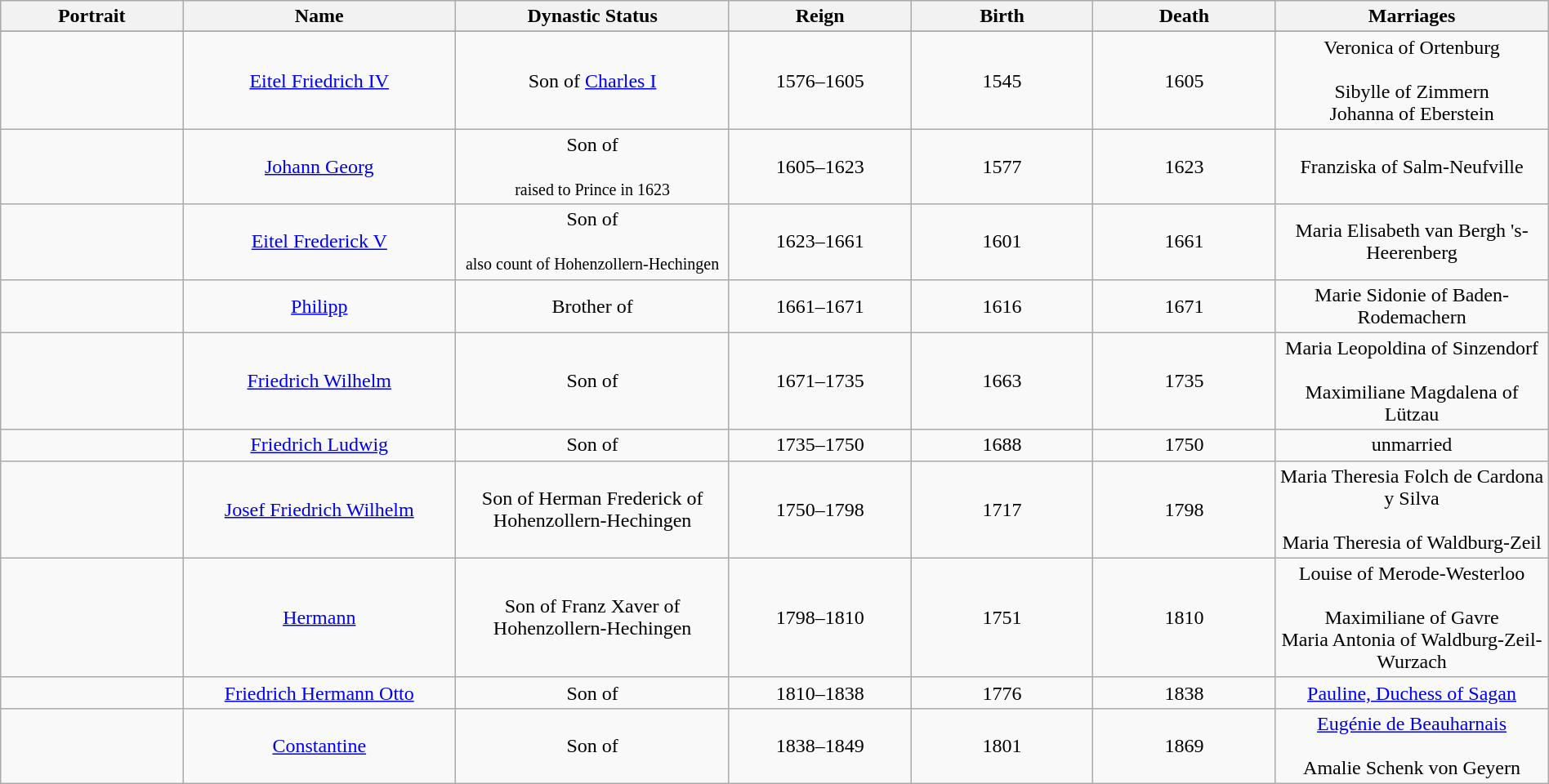<table width=100% class="wikitable">
<tr>
<th width=10%>Portrait</th>
<th width=15%>Name<br></th>
<th width=15%>Dynastic Status</th>
<th width=10%>Reign</th>
<th width=10%>Birth</th>
<th width=10%>Death</th>
<th width=15%>Marriages</th>
</tr>
<tr>
</tr>
<tr>
<td align="center"></td>
<td align="center"><a href='#'>Eitel Friedrich IV</a></td>
<td align="center">Son of <a href='#'>Charles I</a></td>
<td align="center">1576–1605</td>
<td align="center">1545</td>
<td align="center">1605</td>
<td align="center">Veronica of Ortenburg<br><br>Sibylle of Zimmern<br>
Johanna of Eberstein</td>
</tr>
<tr>
<td align="center"></td>
<td align="center"><a href='#'>Johann Georg</a></td>
<td align="center">Son of<br><br><small>raised to Prince in 1623</small></td>
<td align="center">1605–1623</td>
<td align="center">1577</td>
<td align="center">1623</td>
<td align="center">Franziska of Salm-Neufville</td>
</tr>
<tr>
<td align="center"></td>
<td align="center"><a href='#'>Eitel Frederick V</a></td>
<td align="center">Son of<br><br><small>also count of Hohenzollern-Hechingen</small></td>
<td align="center">1623–1661</td>
<td align="center">1601</td>
<td align="center">1661</td>
<td align="center">Maria Elisabeth van Bergh 's-Heerenberg</td>
</tr>
<tr>
<td align="center"></td>
<td align="center"><a href='#'>Philipp</a></td>
<td align="center">Brother of</td>
<td align="center">1661–1671</td>
<td align="center">1616</td>
<td align="center">1671</td>
<td align="center">Marie Sidonie of Baden-Rodemachern</td>
</tr>
<tr>
<td align="center"></td>
<td align="center"><a href='#'>Friedrich Wilhelm</a></td>
<td align="center">Son of</td>
<td align="center">1671–1735</td>
<td align="center">1663</td>
<td align="center">1735</td>
<td align="center">Maria Leopoldina of Sinzendorf<br><br>Maximiliane Magdalena of Lützau</td>
</tr>
<tr>
<td align="center"></td>
<td align="center"><a href='#'>Friedrich Ludwig</a></td>
<td align="center">Son of</td>
<td align="center">1735–1750</td>
<td align="center">1688</td>
<td align="center">1750</td>
<td align="center">unmarried</td>
</tr>
<tr>
<td align="center"></td>
<td align="center"><a href='#'>Josef Friedrich Wilhelm</a></td>
<td align="center">Son of Herman Frederick of Hohenzollern-Hechingen</td>
<td align="center">1750–1798</td>
<td align="center">1717</td>
<td align="center">1798</td>
<td align="center">Maria Theresia Folch de Cardona y Silva<br><br>Maria Theresia of Waldburg-Zeil</td>
</tr>
<tr>
<td align="center"></td>
<td align="center"><a href='#'>Hermann</a></td>
<td align="center">Son of Franz Xaver of Hohenzollern-Hechingen</td>
<td align="center">1798–1810</td>
<td align="center">1751</td>
<td align="center">1810</td>
<td align="center">Louise of Merode-Westerloo<br><br>Maximiliane of Gavre<br>
Maria Antonia of Waldburg-Zeil-Wurzach</td>
</tr>
<tr>
<td align="center"></td>
<td align="center"><a href='#'>Friedrich Hermann Otto</a></td>
<td align="center">Son of</td>
<td align="center">1810–1838</td>
<td align="center">1776</td>
<td align="center">1838</td>
<td align="center"><a href='#'>Pauline, Duchess of Sagan</a></td>
</tr>
<tr>
<td align="center"></td>
<td align="center"><a href='#'>Constantine</a></td>
<td align="center">Son of</td>
<td align="center">1838–1849</td>
<td align="center">1801</td>
<td align="center">1869</td>
<td align="center"><a href='#'>Eugénie de Beauharnais</a><br><br>Amalie Schenk von Geyern</td>
</tr>
</table>
